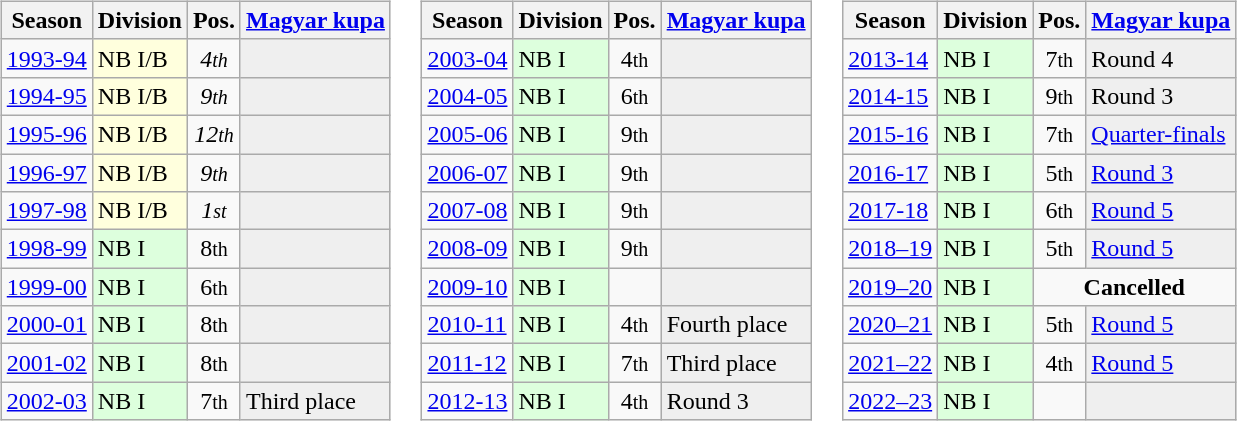<table>
<tr>
<td valign="top"><br><table class="wikitable text-align:center">
<tr>
<th>Season</th>
<th>Division</th>
<th>Pos.</th>
<th><a href='#'>Magyar kupa</a></th>
</tr>
<tr>
<td><a href='#'>1993-94</a></td>
<td bgcolor=#ffffdd>NB I/B</td>
<td align=center><em>4<small>th</small></em></td>
<td style="background:#efefef;"></td>
</tr>
<tr>
<td><a href='#'>1994-95</a></td>
<td bgcolor=#ffffdd>NB I/B</td>
<td align=center><em>9<small>th</small></em></td>
<td style="background:#efefef;"></td>
</tr>
<tr>
<td><a href='#'>1995-96</a></td>
<td bgcolor=#ffffdd>NB I/B</td>
<td align=center><em>12<small>th</small></em></td>
<td style="background:#efefef;"></td>
</tr>
<tr>
<td><a href='#'>1996-97</a></td>
<td bgcolor=#ffffdd>NB I/B</td>
<td align=center><em>9<small>th</small></em></td>
<td style="background:#efefef;"></td>
</tr>
<tr>
<td><a href='#'>1997-98</a></td>
<td bgcolor=#ffffdd>NB I/B </td>
<td align=center><em>1<small>st</small></em></td>
<td style="background:#efefef;"></td>
</tr>
<tr>
<td><a href='#'>1998-99</a></td>
<td bgcolor=#ddffdd>NB I</td>
<td align=center>8<small>th</small></td>
<td style="background:#efefef;"></td>
</tr>
<tr>
<td><a href='#'>1999-00</a></td>
<td bgcolor=#ddffdd>NB I</td>
<td align=center>6<small>th</small></td>
<td style="background:#efefef;"></td>
</tr>
<tr>
<td><a href='#'>2000-01</a></td>
<td bgcolor=#ddffdd>NB I</td>
<td align=center>8<small>th</small></td>
<td style="background:#efefef;"></td>
</tr>
<tr>
<td><a href='#'>2001-02</a></td>
<td bgcolor=#ddffdd>NB I</td>
<td align=center>8<small>th</small></td>
<td style="background:#efefef;"></td>
</tr>
<tr>
<td><a href='#'>2002-03</a></td>
<td bgcolor=#ddffdd>NB I</td>
<td align=center>7<small>th</small></td>
<td style="background:#efefef;"> Third place</td>
</tr>
</table>
</td>
<td valign="top"><br><table class="wikitable text-align:center">
<tr>
<th>Season</th>
<th>Division</th>
<th>Pos.</th>
<th><a href='#'>Magyar kupa</a></th>
</tr>
<tr>
<td><a href='#'>2003-04</a></td>
<td bgcolor=#ddffdd>NB I</td>
<td align=center>4<small>th</small></td>
<td style="background:#efefef;"></td>
</tr>
<tr>
<td><a href='#'>2004-05</a></td>
<td bgcolor=#ddffdd>NB I</td>
<td align=center>6<small>th</small></td>
<td style="background:#efefef;"></td>
</tr>
<tr>
<td><a href='#'>2005-06</a></td>
<td bgcolor=#ddffdd>NB I</td>
<td align=center>9<small>th</small></td>
<td style="background:#efefef;"></td>
</tr>
<tr>
<td><a href='#'>2006-07</a></td>
<td bgcolor=#ddffdd>NB I</td>
<td align=center>9<small>th</small></td>
<td style="background:#efefef;"></td>
</tr>
<tr>
<td><a href='#'>2007-08</a></td>
<td bgcolor=#ddffdd>NB I</td>
<td align=center>9<small>th</small></td>
<td style="background:#efefef;"></td>
</tr>
<tr>
<td><a href='#'>2008-09</a></td>
<td bgcolor=#ddffdd>NB I</td>
<td align=center>9<small>th</small></td>
<td style="background:#efefef;"></td>
</tr>
<tr>
<td><a href='#'>2009-10</a></td>
<td bgcolor=#ddffdd>NB I</td>
<td align=center></td>
<td style="background:#efefef;"></td>
</tr>
<tr>
<td><a href='#'>2010-11</a></td>
<td bgcolor=#ddffdd>NB I</td>
<td align=center>4<small>th</small></td>
<td style="background:#efefef;">Fourth place</td>
</tr>
<tr>
<td><a href='#'>2011-12</a></td>
<td bgcolor=#ddffdd>NB I</td>
<td align=center>7<small>th</small></td>
<td style="background:#efefef;"> Third place</td>
</tr>
<tr>
<td><a href='#'>2012-13</a></td>
<td bgcolor=#ddffdd>NB I</td>
<td align=center>4<small>th</small></td>
<td style="background:#efefef;">Round 3</td>
</tr>
</table>
</td>
<td valign="top"><br><table class="wikitable text-align:center">
<tr>
<th>Season</th>
<th>Division</th>
<th>Pos.</th>
<th><a href='#'>Magyar kupa</a></th>
</tr>
<tr>
<td><a href='#'>2013-14</a></td>
<td bgcolor=#ddffdd>NB I</td>
<td align=center>7<small>th</small></td>
<td style="background:#efefef;">Round 4</td>
</tr>
<tr>
<td><a href='#'>2014-15</a></td>
<td bgcolor=#ddffdd>NB I</td>
<td align=center>9<small>th</small></td>
<td style="background:#efefef;">Round 3</td>
</tr>
<tr>
<td><a href='#'>2015-16</a></td>
<td bgcolor=#ddffdd>NB I</td>
<td align=center>7<small>th</small></td>
<td style="background:#efefef;"><a href='#'>Quarter-finals</a></td>
</tr>
<tr>
<td><a href='#'>2016-17</a></td>
<td bgcolor=#ddffdd>NB I</td>
<td align=center>5<small>th</small></td>
<td style="background:#efefef;"><a href='#'>Round 3</a></td>
</tr>
<tr>
<td><a href='#'>2017-18</a></td>
<td bgcolor=#ddffdd>NB I</td>
<td align=center>6<small>th</small></td>
<td style="background:#efefef;"><a href='#'>Round 5</a></td>
</tr>
<tr>
<td><a href='#'>2018–19</a></td>
<td bgcolor=#ddffdd>NB I</td>
<td align=center>5<small>th</small></td>
<td style="background:#efefef;"><a href='#'>Round 5</a></td>
</tr>
<tr>
<td><a href='#'>2019–20</a></td>
<td bgcolor=#ddffdd>NB I</td>
<td colspan=2 align=center><strong>Cancelled</strong></td>
</tr>
<tr>
<td><a href='#'>2020–21</a></td>
<td bgcolor=#ddffdd>NB I</td>
<td align=center>5<small>th</small></td>
<td style="background:#efefef;"><a href='#'>Round 5</a></td>
</tr>
<tr>
<td><a href='#'>2021–22</a></td>
<td bgcolor=#ddffdd>NB I</td>
<td align=center>4<small>th</small></td>
<td style="background:#efefef;"><a href='#'>Round 5</a></td>
</tr>
<tr>
<td><a href='#'>2022–23</a></td>
<td bgcolor=#ddffdd>NB I</td>
<td align=center><small></small></td>
<td style="background:#efefef;"><a href='#'></a></td>
</tr>
</table>
</td>
</tr>
</table>
